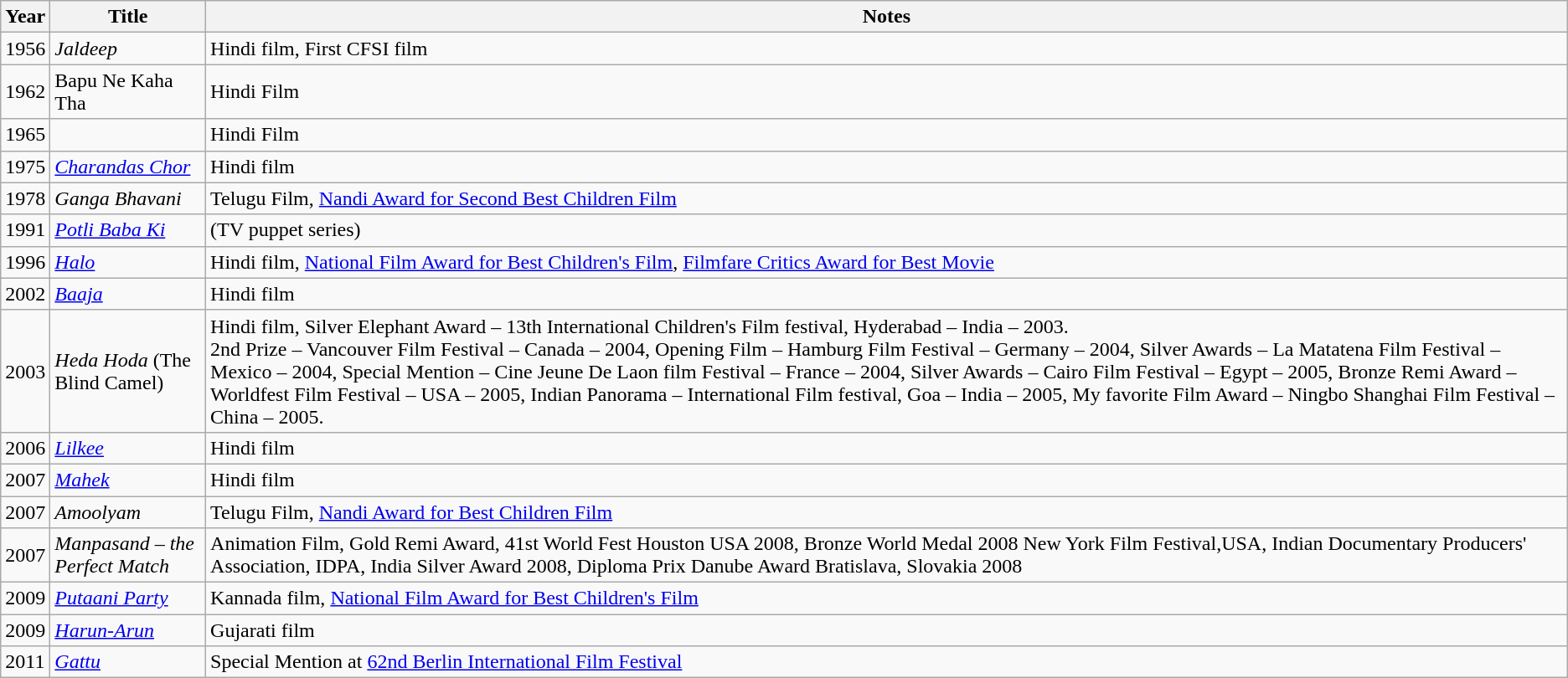<table class="wikitable">
<tr>
<th>Year</th>
<th>Title</th>
<th>Notes</th>
</tr>
<tr>
<td>1956</td>
<td><em>Jaldeep</em></td>
<td>Hindi film, First CFSI film</td>
</tr>
<tr>
<td>1962</td>
<td>Bapu Ne Kaha Tha</td>
<td>Hindi Film</td>
</tr>
<tr>
<td>1965</td>
<td></td>
<td>Hindi Film</td>
</tr>
<tr>
<td>1975</td>
<td><em><a href='#'>Charandas Chor</a></em></td>
<td>Hindi film</td>
</tr>
<tr>
<td>1978</td>
<td><em>Ganga Bhavani</em></td>
<td>Telugu Film, <a href='#'>Nandi Award for Second Best Children Film</a></td>
</tr>
<tr>
<td>1991</td>
<td><em><a href='#'>Potli Baba Ki</a></em></td>
<td>(TV puppet series)</td>
</tr>
<tr>
<td>1996</td>
<td><em><a href='#'>Halo</a></em></td>
<td>Hindi film, <a href='#'>National Film Award for Best Children's Film</a>, <a href='#'>Filmfare Critics Award for Best Movie</a></td>
</tr>
<tr>
<td>2002</td>
<td><em><a href='#'>Baaja</a></em></td>
<td>Hindi film</td>
</tr>
<tr>
<td>2003</td>
<td><em>Heda Hoda</em> (The Blind Camel)</td>
<td>Hindi film, Silver Elephant Award – 13th International Children's Film festival, Hyderabad – India – 2003.<br>2nd Prize – Vancouver Film Festival – Canada – 2004,
Opening Film – Hamburg Film Festival – Germany – 2004,
Silver Awards – La Matatena Film Festival – Mexico – 2004,
Special Mention – Cine Jeune De Laon film Festival – France – 2004,
Silver Awards – Cairo Film Festival – Egypt – 2005,
Bronze Remi Award – Worldfest Film Festival – USA – 2005,
Indian Panorama – International Film festival, Goa – India – 2005,
My favorite Film Award – Ningbo Shanghai Film Festival – China – 2005.</td>
</tr>
<tr>
<td>2006</td>
<td><em><a href='#'>Lilkee</a></em></td>
<td>Hindi film</td>
</tr>
<tr>
<td>2007</td>
<td><em><a href='#'>Mahek</a></em></td>
<td>Hindi film</td>
</tr>
<tr>
<td>2007</td>
<td><em>Amoolyam</em></td>
<td>Telugu Film, <a href='#'>Nandi Award for Best Children Film</a></td>
</tr>
<tr>
<td>2007</td>
<td><em> Manpasand – the Perfect Match</em></td>
<td>Animation Film, Gold Remi Award, 41st World Fest Houston USA 2008, Bronze World Medal 2008 New York Film Festival,USA, Indian Documentary Producers' Association, IDPA, India Silver Award 2008, Diploma Prix Danube Award Bratislava, Slovakia 2008</td>
</tr>
<tr>
<td>2009</td>
<td><em><a href='#'>Putaani Party</a></em></td>
<td>Kannada film, <a href='#'>National Film Award for Best Children's Film</a></td>
</tr>
<tr>
<td>2009</td>
<td><em><a href='#'>Harun-Arun</a></em></td>
<td>Gujarati film</td>
</tr>
<tr>
<td>2011</td>
<td><em><a href='#'>Gattu</a></em></td>
<td>Special Mention at <a href='#'>62nd Berlin International Film Festival</a></td>
</tr>
</table>
